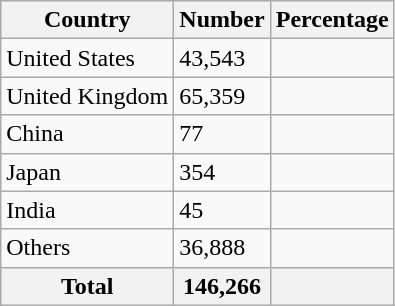<table class="wikitable sortable">
<tr>
<th>Country</th>
<th>Number</th>
<th>Percentage</th>
</tr>
<tr>
<td>United States</td>
<td>43,543</td>
<td></td>
</tr>
<tr>
<td>United Kingdom</td>
<td>65,359</td>
<td></td>
</tr>
<tr>
<td>China</td>
<td>77</td>
<td></td>
</tr>
<tr>
<td>Japan</td>
<td>354</td>
<td></td>
</tr>
<tr>
<td>India</td>
<td>45</td>
<td></td>
</tr>
<tr>
<td>Others</td>
<td>36,888</td>
<td></td>
</tr>
<tr>
<th>Total</th>
<th>146,266</th>
<th></th>
</tr>
</table>
